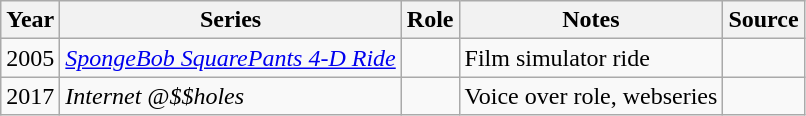<table class="wikitable">
<tr>
<th>Year</th>
<th>Series</th>
<th>Role</th>
<th>Notes</th>
<th>Source</th>
</tr>
<tr>
<td>2005</td>
<td><em><a href='#'>SpongeBob SquarePants 4-D Ride</a></em></td>
<td></td>
<td>Film simulator ride</td>
<td></td>
</tr>
<tr>
<td>2017</td>
<td><em>Internet @$$holes</em></td>
<td></td>
<td>Voice over role, webseries</td>
<td></td>
</tr>
</table>
